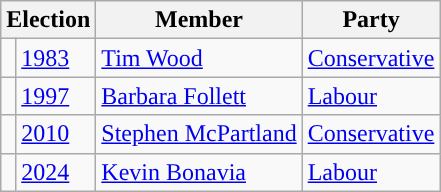<table class="wikitable">
<tr>
<th colspan="2">Election</th>
<th>Member</th>
<th>Party</th>
</tr>
<tr>
<td style="color:inherit;background-color: "></td>
<td><a href='#'>1983</a></td>
<td><a href='#'>Tim Wood</a></td>
<td><a href='#'>Conservative</a></td>
</tr>
<tr>
<td style="color:inherit;background-color: "></td>
<td><a href='#'>1997</a></td>
<td><a href='#'>Barbara Follett</a></td>
<td><a href='#'>Labour</a></td>
</tr>
<tr>
<td style="color:inherit;background-color: "></td>
<td><a href='#'>2010</a></td>
<td><a href='#'>Stephen McPartland</a></td>
<td><a href='#'>Conservative</a></td>
</tr>
<tr>
<td style="color:inherit;background-color: "></td>
<td><a href='#'>2024</a></td>
<td><a href='#'>Kevin Bonavia</a></td>
<td><a href='#'>Labour</a></td>
</tr>
</table>
